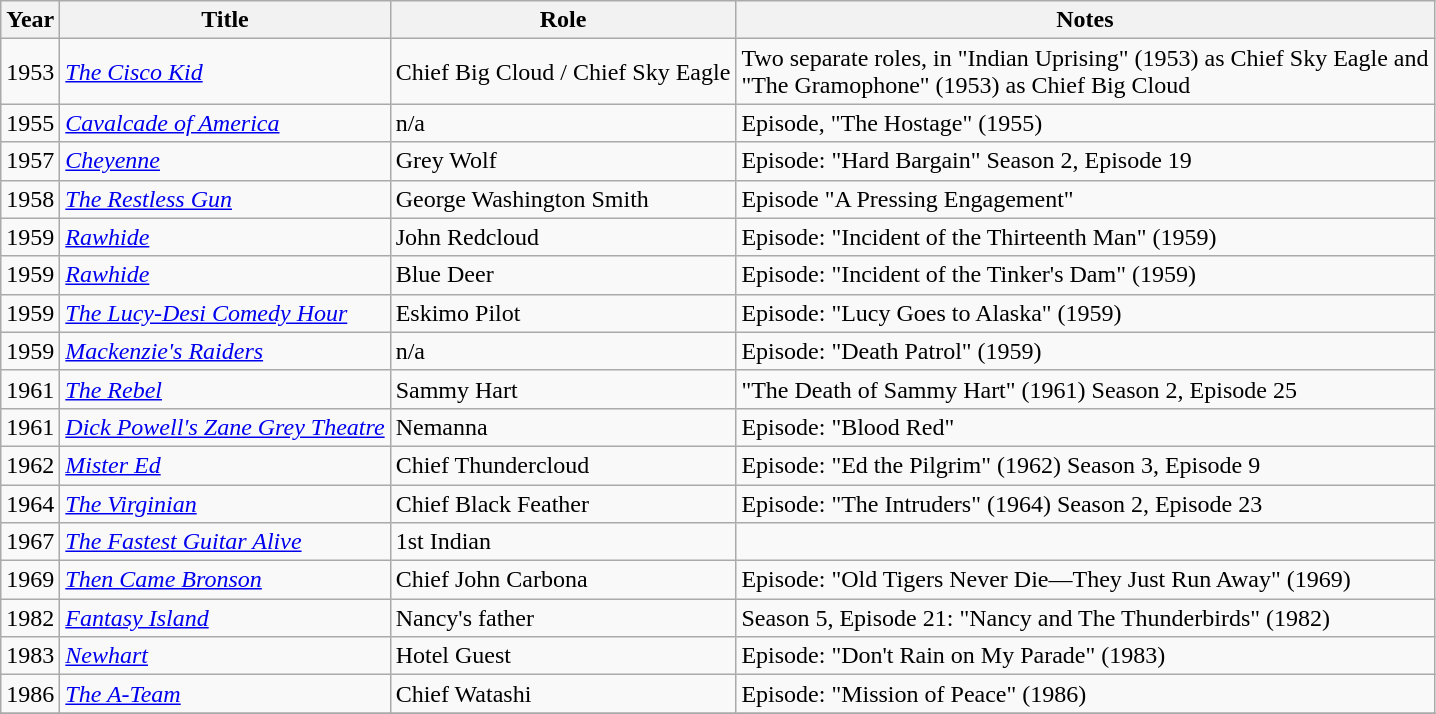<table class="wikitable">
<tr>
<th>Year</th>
<th>Title</th>
<th>Role</th>
<th>Notes</th>
</tr>
<tr>
<td rowspan="1">1953</td>
<td><a href='#'><em>The Cisco Kid</em></a></td>
<td>Chief Big Cloud / Chief Sky Eagle</td>
<td>Two separate roles, in "Indian Uprising" (1953) as Chief Sky Eagle and<br> "The Gramophone" (1953) as Chief Big Cloud</td>
</tr>
<tr>
<td rowspan="1">1955</td>
<td><em><a href='#'>Cavalcade of America</a></em></td>
<td>n/a</td>
<td>Episode, "The Hostage" (1955)</td>
</tr>
<tr>
<td rowspan="1">1957</td>
<td><em><a href='#'>Cheyenne</a></em></td>
<td>Grey Wolf</td>
<td>Episode: "Hard Bargain" Season 2, Episode 19</td>
</tr>
<tr>
<td rowspan="1">1958</td>
<td><em><a href='#'>The Restless Gun</a></em></td>
<td>George Washington Smith</td>
<td>Episode "A Pressing Engagement"</td>
</tr>
<tr>
<td rowspan="1">1959</td>
<td><em><a href='#'>Rawhide</a></em></td>
<td>John Redcloud</td>
<td>Episode: "Incident of the Thirteenth Man" (1959)</td>
</tr>
<tr>
<td rowspan="1">1959</td>
<td><em><a href='#'>Rawhide</a></em></td>
<td>Blue Deer</td>
<td>Episode: "Incident of the Tinker's Dam" (1959)</td>
</tr>
<tr>
<td rowspan="1">1959</td>
<td><em><a href='#'>The Lucy-Desi Comedy Hour</a></em></td>
<td>Eskimo Pilot</td>
<td>Episode: "Lucy Goes to Alaska" (1959)</td>
</tr>
<tr>
<td rowspan="1">1959</td>
<td><em><a href='#'>Mackenzie's Raiders</a></em></td>
<td>n/a</td>
<td>Episode: "Death Patrol" (1959)</td>
</tr>
<tr>
<td rowspan="1">1961</td>
<td><em><a href='#'>The Rebel</a></em></td>
<td>Sammy Hart</td>
<td>"The Death of Sammy Hart" (1961) Season 2, Episode 25</td>
</tr>
<tr>
<td row span="1">1961</td>
<td><em><a href='#'>Dick Powell's Zane Grey Theatre</a></em></td>
<td>Nemanna</td>
<td>Episode: "Blood Red"</td>
</tr>
<tr>
<td row span="1">1962</td>
<td><em><a href='#'>Mister Ed</a></em></td>
<td>Chief Thundercloud</td>
<td>Episode: "Ed the Pilgrim" (1962) Season 3, Episode 9</td>
</tr>
<tr>
<td rowspan="1">1964</td>
<td><em><a href='#'>The Virginian</a></em></td>
<td>Chief Black Feather</td>
<td>Episode: "The Intruders" (1964) Season 2, Episode 23</td>
</tr>
<tr>
<td rowspan="1">1967</td>
<td><em><a href='#'>The Fastest Guitar Alive</a></em></td>
<td>1st Indian</td>
</tr>
<tr>
<td rowspan="1">1969</td>
<td><em><a href='#'>Then Came Bronson</a></em></td>
<td>Chief John Carbona</td>
<td>Episode: "Old Tigers Never Die—They Just Run Away" (1969)</td>
</tr>
<tr>
<td rowspan="1">1982</td>
<td><em><a href='#'>Fantasy Island</a></em></td>
<td>Nancy's father</td>
<td>Season 5, Episode 21: "Nancy and The Thunderbirds" (1982)</td>
</tr>
<tr>
<td rowspan="1">1983</td>
<td><em><a href='#'>Newhart</a></em></td>
<td>Hotel Guest</td>
<td>Episode: "Don't Rain on My Parade" (1983)</td>
</tr>
<tr>
<td rowspan="1">1986</td>
<td><em><a href='#'>The A-Team</a></em></td>
<td>Chief Watashi</td>
<td>Episode: "Mission of Peace" (1986)</td>
</tr>
<tr>
</tr>
</table>
